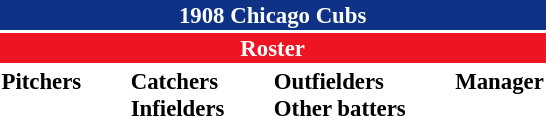<table class="toccolours" style="font-size: 95%;">
<tr>
<th colspan="10" style="background-color: #0e3386; color: white; text-align: center;">1908 Chicago Cubs</th>
</tr>
<tr>
<td colspan="10" style="background-color: #EE1422; color: white; text-align: center;"><strong>Roster</strong></td>
</tr>
<tr>
<td valign="top"><strong>Pitchers</strong><br>








</td>
<td width="25px"></td>
<td valign="top"><strong>Catchers</strong><br>


<strong>Infielders</strong>




</td>
<td width="25px"></td>
<td valign="top"><strong>Outfielders</strong><br>






<strong>Other batters</strong>
</td>
<td width="25px"></td>
<td valign="top"><strong>Manager</strong><br></td>
</tr>
</table>
